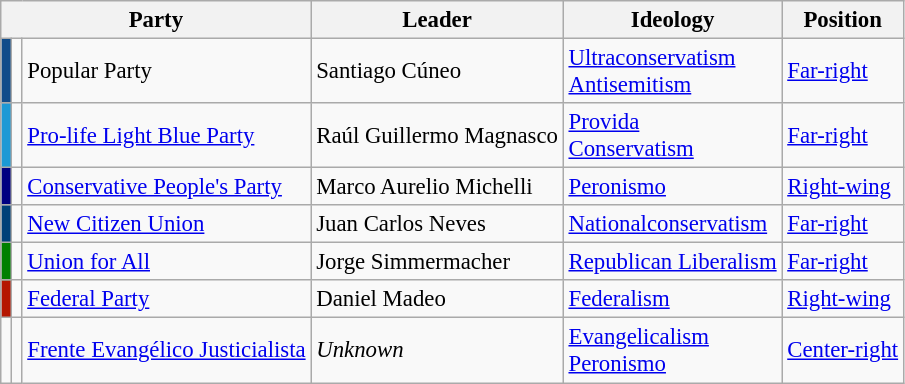<table class="wikitable" style="font-size:95%">
<tr>
<th colspan=3>Party</th>
<th>Leader</th>
<th>Ideology</th>
<th>Position</th>
</tr>
<tr>
<td bgcolor= #114c8a></td>
<td></td>
<td>Popular Party</td>
<td>Santiago Cúneo</td>
<td><a href='#'>Ultraconservatism</a><br><a href='#'>Antisemitism</a></td>
<td><a href='#'>Far-right</a></td>
</tr>
<tr>
<td bgcolor= #1C99D5></td>
<td></td>
<td><a href='#'>Pro-life Light Blue Party</a></td>
<td>Raúl Guillermo Magnasco</td>
<td><a href='#'>Provida</a><br><a href='#'>Conservatism</a></td>
<td><a href='#'>Far-right</a></td>
</tr>
<tr>
<td bgcolor= #000081></td>
<td></td>
<td><a href='#'>Conservative People's Party</a></td>
<td>Marco Aurelio Michelli</td>
<td><a href='#'>Peronismo</a></td>
<td><a href='#'>Right-wing</a></td>
</tr>
<tr>
<td bgcolor= #004078></td>
<td></td>
<td><a href='#'>New Citizen Union</a></td>
<td>Juan Carlos Neves</td>
<td><a href='#'>Nationalconservatism</a></td>
<td><a href='#'>Far-right</a></td>
</tr>
<tr>
<td bgcolor= Green></td>
<td></td>
<td><a href='#'>Union for All</a></td>
<td>Jorge Simmermacher</td>
<td><a href='#'>Republican Liberalism</a></td>
<td><a href='#'>Far-right</a></td>
</tr>
<tr>
<td bgcolor= #B51601></td>
<td></td>
<td><a href='#'>Federal Party</a></td>
<td>Daniel Madeo</td>
<td><a href='#'>Federalism</a></td>
<td><a href='#'>Right-wing</a></td>
</tr>
<tr>
<td bgcolor= ></td>
<td></td>
<td><a href='#'>Frente Evangélico Justicialista</a></td>
<td><em>Unknown</em></td>
<td><a href='#'>Evangelicalism</a><br><a href='#'>Peronismo</a></td>
<td><a href='#'>Center-right</a></td>
</tr>
</table>
